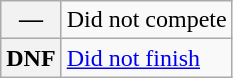<table class="wikitable">
<tr>
<th scope="row">—</th>
<td>Did not compete</td>
</tr>
<tr>
<th scope="row">DNF</th>
<td><a href='#'>Did not finish</a></td>
</tr>
</table>
